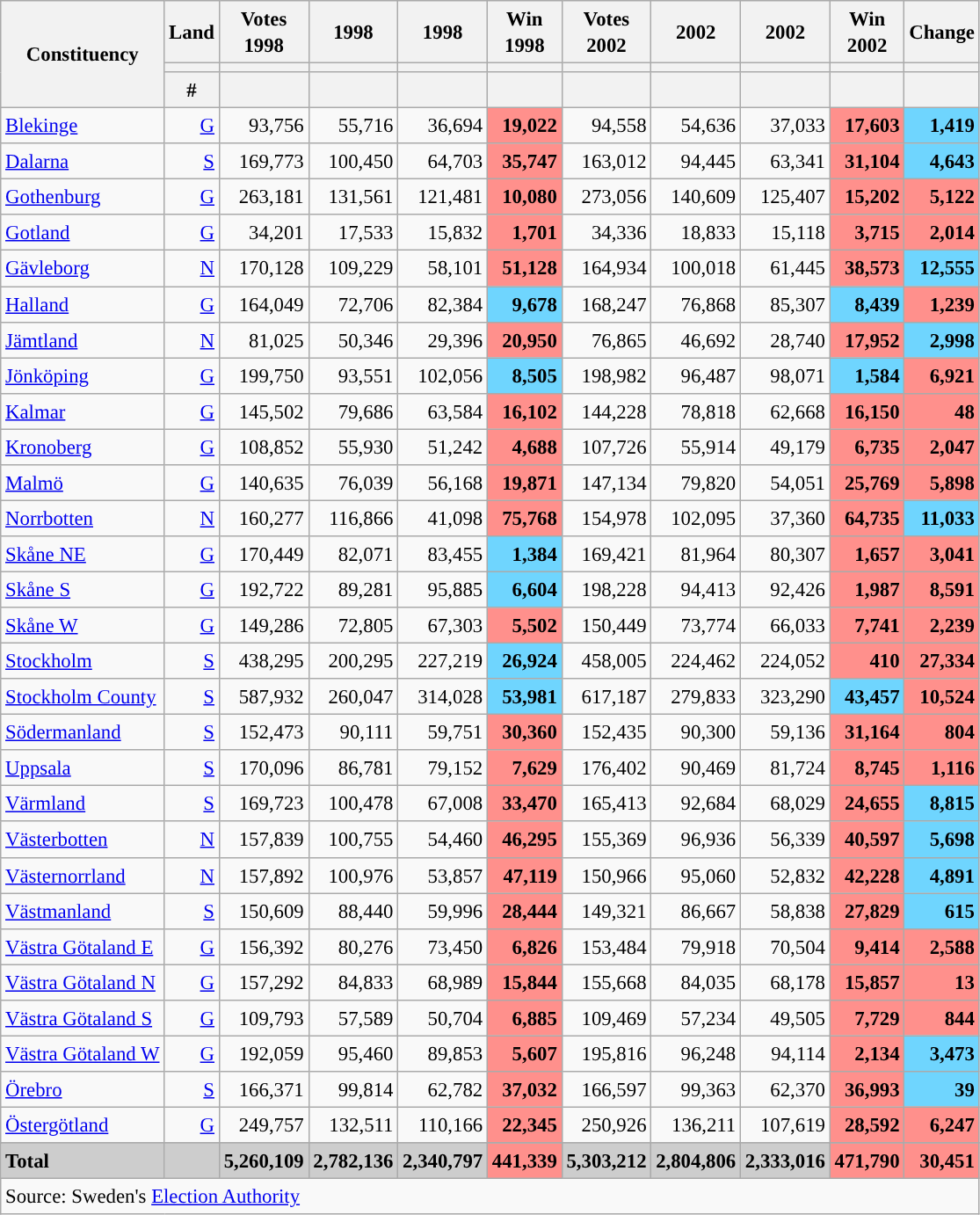<table class="wikitable sortable" style="text-align:right; font-size:95%; line-height:20px;">
<tr>
<th rowspan="3">Constituency</th>
<th>Land</th>
<th width="30px" class="unsortable">Votes 1998</th>
<th> 1998</th>
<th> 1998</th>
<th width="30px" class="unsortable">Win 1998</th>
<th width="30px" class="unsortable">Votes 2002</th>
<th> 2002</th>
<th> 2002</th>
<th width="30px" class="unsortable">Win 2002</th>
<th width="30px" class="unsortable">Change</th>
</tr>
<tr>
<th></th>
<th></th>
<th style="background:"></th>
<th style="background:"></th>
<th></th>
<th></th>
<th style="background:"></th>
<th style="background:"></th>
<th></th>
<th></th>
</tr>
<tr>
<th data-sort-type="number">#</th>
<th data-sort-type="number"></th>
<th data-sort-type="number"></th>
<th data-sort-type="number"></th>
<th data-sort-type="number"></th>
<th data-sort-type="number"></th>
<th data-sort-type="number"></th>
<th data-sort-type="number"></th>
<th data-sort-type="number"></th>
<th data-sort-type="number"></th>
</tr>
<tr>
<td align="left"><a href='#'>Blekinge</a></td>
<td><a href='#'>G</a></td>
<td>93,756</td>
<td>55,716</td>
<td>36,694</td>
<td bgcolor=#ff908c><strong>19,022</strong></td>
<td>94,558</td>
<td>54,636</td>
<td>37,033</td>
<td bgcolor=#ff908c><strong>17,603</strong></td>
<td bgcolor=#6fd5fe><strong>1,419</strong></td>
</tr>
<tr>
<td align="left"><a href='#'>Dalarna</a></td>
<td><a href='#'>S</a></td>
<td>169,773</td>
<td>100,450</td>
<td>64,703</td>
<td bgcolor=#ff908c><strong>35,747</strong></td>
<td>163,012</td>
<td>94,445</td>
<td>63,341</td>
<td bgcolor=#ff908c><strong>31,104</strong></td>
<td bgcolor=#6fd5fe><strong>4,643</strong></td>
</tr>
<tr>
<td align="left"><a href='#'>Gothenburg</a></td>
<td><a href='#'>G</a></td>
<td>263,181</td>
<td>131,561</td>
<td>121,481</td>
<td bgcolor=#ff908c><strong>10,080</strong></td>
<td>273,056</td>
<td>140,609</td>
<td>125,407</td>
<td bgcolor=#ff908c><strong>15,202</strong></td>
<td bgcolor=#ff908c><strong>5,122</strong></td>
</tr>
<tr>
<td align="left"><a href='#'>Gotland</a></td>
<td><a href='#'>G</a></td>
<td>34,201</td>
<td>17,533</td>
<td>15,832</td>
<td bgcolor=#ff908c><strong>1,701</strong></td>
<td>34,336</td>
<td>18,833</td>
<td>15,118</td>
<td bgcolor=#ff908c><strong>3,715</strong></td>
<td bgcolor=#ff908c><strong>2,014</strong></td>
</tr>
<tr>
<td align="left"><a href='#'>Gävleborg</a></td>
<td><a href='#'>N</a></td>
<td>170,128</td>
<td>109,229</td>
<td>58,101</td>
<td bgcolor=#ff908c><strong>51,128</strong></td>
<td>164,934</td>
<td>100,018</td>
<td>61,445</td>
<td bgcolor=#ff908c><strong>38,573</strong></td>
<td bgcolor=#6fd5fe><strong>12,555</strong></td>
</tr>
<tr>
<td align="left"><a href='#'>Halland</a></td>
<td><a href='#'>G</a></td>
<td>164,049</td>
<td>72,706</td>
<td>82,384</td>
<td bgcolor=#6fd5fe><strong>9,678</strong></td>
<td>168,247</td>
<td>76,868</td>
<td>85,307</td>
<td bgcolor=#6fd5fe><strong>8,439</strong></td>
<td bgcolor=#ff908c><strong>1,239</strong></td>
</tr>
<tr>
<td align="left"><a href='#'>Jämtland</a></td>
<td><a href='#'>N</a></td>
<td>81,025</td>
<td>50,346</td>
<td>29,396</td>
<td bgcolor=#ff908c><strong>20,950</strong></td>
<td>76,865</td>
<td>46,692</td>
<td>28,740</td>
<td bgcolor=#ff908c><strong>17,952</strong></td>
<td bgcolor=#6fd5fe><strong>2,998</strong></td>
</tr>
<tr>
<td align="left"><a href='#'>Jönköping</a></td>
<td><a href='#'>G</a></td>
<td>199,750</td>
<td>93,551</td>
<td>102,056</td>
<td bgcolor=#6fd5fe><strong>8,505</strong></td>
<td>198,982</td>
<td>96,487</td>
<td>98,071</td>
<td bgcolor=#6fd5fe><strong>1,584</strong></td>
<td bgcolor=#ff908c><strong>6,921</strong></td>
</tr>
<tr>
<td align="left"><a href='#'>Kalmar</a></td>
<td><a href='#'>G</a></td>
<td>145,502</td>
<td>79,686</td>
<td>63,584</td>
<td bgcolor=#ff908c><strong>16,102</strong></td>
<td>144,228</td>
<td>78,818</td>
<td>62,668</td>
<td bgcolor=#ff908c><strong>16,150</strong></td>
<td bgcolor=#ff908c><strong>48</strong></td>
</tr>
<tr>
<td align="left"><a href='#'>Kronoberg</a></td>
<td><a href='#'>G</a></td>
<td>108,852</td>
<td>55,930</td>
<td>51,242</td>
<td bgcolor=#ff908c><strong>4,688</strong></td>
<td>107,726</td>
<td>55,914</td>
<td>49,179</td>
<td bgcolor=#ff908c><strong>6,735</strong></td>
<td bgcolor=#ff908c><strong>2,047</strong></td>
</tr>
<tr>
<td align="left"><a href='#'>Malmö</a></td>
<td><a href='#'>G</a></td>
<td>140,635</td>
<td>76,039</td>
<td>56,168</td>
<td bgcolor=#ff908c><strong>19,871</strong></td>
<td>147,134</td>
<td>79,820</td>
<td>54,051</td>
<td bgcolor=#ff908c><strong>25,769</strong></td>
<td bgcolor=#ff908c><strong>5,898</strong></td>
</tr>
<tr>
<td align="left"><a href='#'>Norrbotten</a></td>
<td><a href='#'>N</a></td>
<td>160,277</td>
<td>116,866</td>
<td>41,098</td>
<td bgcolor=#ff908c><strong>75,768</strong></td>
<td>154,978</td>
<td>102,095</td>
<td>37,360</td>
<td bgcolor=#ff908c><strong>64,735</strong></td>
<td bgcolor=#6fd5fe><strong>11,033</strong></td>
</tr>
<tr>
<td align="left"><a href='#'>Skåne NE</a></td>
<td><a href='#'>G</a></td>
<td>170,449</td>
<td>82,071</td>
<td>83,455</td>
<td bgcolor=#6fd5fe><strong>1,384</strong></td>
<td>169,421</td>
<td>81,964</td>
<td>80,307</td>
<td bgcolor=#ff908c><strong>1,657</strong></td>
<td bgcolor=#ff908c><strong>3,041</strong></td>
</tr>
<tr>
<td align="left"><a href='#'>Skåne S</a></td>
<td><a href='#'>G</a></td>
<td>192,722</td>
<td>89,281</td>
<td>95,885</td>
<td bgcolor=#6fd5fe><strong>6,604</strong></td>
<td>198,228</td>
<td>94,413</td>
<td>92,426</td>
<td bgcolor=#ff908c><strong>1,987</strong></td>
<td bgcolor=#ff908c><strong>8,591</strong></td>
</tr>
<tr>
<td align="left"><a href='#'>Skåne W</a></td>
<td><a href='#'>G</a></td>
<td>149,286</td>
<td>72,805</td>
<td>67,303</td>
<td bgcolor=#ff908c><strong>5,502</strong></td>
<td>150,449</td>
<td>73,774</td>
<td>66,033</td>
<td bgcolor=#ff908c><strong>7,741</strong></td>
<td bgcolor=#ff908c><strong>2,239</strong></td>
</tr>
<tr>
<td align="left"><a href='#'>Stockholm</a></td>
<td><a href='#'>S</a></td>
<td>438,295</td>
<td>200,295</td>
<td>227,219</td>
<td bgcolor=#6fd5fe><strong>26,924</strong></td>
<td>458,005</td>
<td>224,462</td>
<td>224,052</td>
<td bgcolor=#ff908c><strong>410</strong></td>
<td bgcolor=#ff908c><strong>27,334</strong></td>
</tr>
<tr>
<td align="left"><a href='#'>Stockholm County</a></td>
<td><a href='#'>S</a></td>
<td>587,932</td>
<td>260,047</td>
<td>314,028</td>
<td bgcolor=#6fd5fe><strong>53,981</strong></td>
<td>617,187</td>
<td>279,833</td>
<td>323,290</td>
<td bgcolor=#6fd5fe><strong>43,457</strong></td>
<td bgcolor=#ff908c><strong>10,524</strong></td>
</tr>
<tr>
<td align="left"><a href='#'>Södermanland</a></td>
<td><a href='#'>S</a></td>
<td>152,473</td>
<td>90,111</td>
<td>59,751</td>
<td bgcolor=#ff908c><strong>30,360</strong></td>
<td>152,435</td>
<td>90,300</td>
<td>59,136</td>
<td bgcolor=#ff908c><strong>31,164</strong></td>
<td bgcolor=#ff908c><strong>804</strong></td>
</tr>
<tr>
<td align="left"><a href='#'>Uppsala</a></td>
<td><a href='#'>S</a></td>
<td>170,096</td>
<td>86,781</td>
<td>79,152</td>
<td bgcolor=#ff908c><strong>7,629</strong></td>
<td>176,402</td>
<td>90,469</td>
<td>81,724</td>
<td bgcolor=#ff908c><strong>8,745</strong></td>
<td bgcolor=#ff908c><strong>1,116</strong></td>
</tr>
<tr>
<td align="left"><a href='#'>Värmland</a></td>
<td><a href='#'>S</a></td>
<td>169,723</td>
<td>100,478</td>
<td>67,008</td>
<td bgcolor=#ff908c><strong>33,470</strong></td>
<td>165,413</td>
<td>92,684</td>
<td>68,029</td>
<td bgcolor=#ff908c><strong>24,655</strong></td>
<td bgcolor=#6fd5fe><strong>8,815</strong></td>
</tr>
<tr>
<td align="left"><a href='#'>Västerbotten</a></td>
<td><a href='#'>N</a></td>
<td>157,839</td>
<td>100,755</td>
<td>54,460</td>
<td bgcolor=#ff908c><strong>46,295</strong></td>
<td>155,369</td>
<td>96,936</td>
<td>56,339</td>
<td bgcolor=#ff908c><strong>40,597</strong></td>
<td bgcolor=#6fd5fe><strong>5,698</strong></td>
</tr>
<tr>
<td align="left"><a href='#'>Västernorrland</a></td>
<td><a href='#'>N</a></td>
<td>157,892</td>
<td>100,976</td>
<td>53,857</td>
<td bgcolor=#ff908c><strong>47,119</strong></td>
<td>150,966</td>
<td>95,060</td>
<td>52,832</td>
<td bgcolor=#ff908c><strong>42,228</strong></td>
<td bgcolor=#6fd5fe><strong>4,891</strong></td>
</tr>
<tr>
<td align="left"><a href='#'>Västmanland</a></td>
<td><a href='#'>S</a></td>
<td>150,609</td>
<td>88,440</td>
<td>59,996</td>
<td bgcolor=#ff908c><strong>28,444</strong></td>
<td>149,321</td>
<td>86,667</td>
<td>58,838</td>
<td bgcolor=#ff908c><strong>27,829</strong></td>
<td bgcolor=#6fd5fe><strong>615</strong></td>
</tr>
<tr>
<td align="left"><a href='#'>Västra Götaland E</a></td>
<td><a href='#'>G</a></td>
<td>156,392</td>
<td>80,276</td>
<td>73,450</td>
<td bgcolor=#ff908c><strong>6,826</strong></td>
<td>153,484</td>
<td>79,918</td>
<td>70,504</td>
<td bgcolor=#ff908c><strong>9,414</strong></td>
<td bgcolor=#ff908c><strong>2,588</strong></td>
</tr>
<tr>
<td align="left"><a href='#'>Västra Götaland N</a></td>
<td><a href='#'>G</a></td>
<td>157,292</td>
<td>84,833</td>
<td>68,989</td>
<td bgcolor=#ff908c><strong>15,844</strong></td>
<td>155,668</td>
<td>84,035</td>
<td>68,178</td>
<td bgcolor=#ff908c><strong>15,857</strong></td>
<td bgcolor=#ff908c><strong>13</strong></td>
</tr>
<tr>
<td align="left"><a href='#'>Västra Götaland S</a></td>
<td><a href='#'>G</a></td>
<td>109,793</td>
<td>57,589</td>
<td>50,704</td>
<td bgcolor=#ff908c><strong>6,885</strong></td>
<td>109,469</td>
<td>57,234</td>
<td>49,505</td>
<td bgcolor=#ff908c><strong>7,729</strong></td>
<td bgcolor=#ff908c><strong>844</strong></td>
</tr>
<tr>
<td align="left"><a href='#'>Västra Götaland W</a></td>
<td><a href='#'>G</a></td>
<td>192,059</td>
<td>95,460</td>
<td>89,853</td>
<td bgcolor=#ff908c><strong>5,607</strong></td>
<td>195,816</td>
<td>96,248</td>
<td>94,114</td>
<td bgcolor=#ff908c><strong>2,134</strong></td>
<td bgcolor=#6fd5fe><strong>3,473</strong></td>
</tr>
<tr>
<td align="left"><a href='#'>Örebro</a></td>
<td><a href='#'>S</a></td>
<td>166,371</td>
<td>99,814</td>
<td>62,782</td>
<td bgcolor=#ff908c><strong>37,032</strong></td>
<td>166,597</td>
<td>99,363</td>
<td>62,370</td>
<td bgcolor=#ff908c><strong>36,993</strong></td>
<td bgcolor=#6fd5fe><strong>39</strong></td>
</tr>
<tr>
<td align="left"><a href='#'>Östergötland</a></td>
<td><a href='#'>G</a></td>
<td>249,757</td>
<td>132,511</td>
<td>110,166</td>
<td bgcolor=#ff908c><strong>22,345</strong></td>
<td>250,926</td>
<td>136,211</td>
<td>107,619</td>
<td bgcolor=#ff908c><strong>28,592</strong></td>
<td bgcolor=#ff908c><strong>6,247</strong></td>
</tr>
<tr>
</tr>
<tr style="background:#CDCDCD;">
<td align="left"><strong>Total</strong></td>
<td></td>
<td><strong>5,260,109</strong></td>
<td><strong>2,782,136</strong></td>
<td><strong>2,340,797</strong></td>
<td bgcolor=#ff908c><strong>441,339</strong></td>
<td><strong>5,303,212</strong></td>
<td><strong>2,804,806</strong></td>
<td><strong>2,333,016</strong></td>
<td bgcolor=#ff908c><strong>471,790</strong></td>
<td bgcolor=#ff908c><strong>30,451</strong></td>
</tr>
<tr>
<td colspan="11" align="left">Source: Sweden's <a href='#'>Election Authority</a></td>
</tr>
</table>
